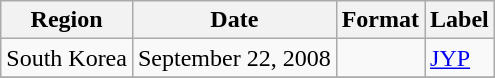<table class="wikitable">
<tr>
<th>Region</th>
<th>Date</th>
<th>Format</th>
<th>Label</th>
</tr>
<tr>
<td>South Korea</td>
<td>September 22, 2008</td>
<td></td>
<td><a href='#'>JYP</a></td>
</tr>
<tr>
</tr>
</table>
